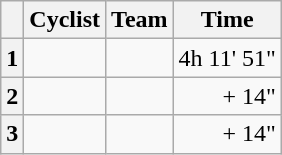<table class=wikitable>
<tr>
<th></th>
<th>Cyclist</th>
<th>Team</th>
<th>Time</th>
</tr>
<tr>
<th>1</th>
<td></td>
<td></td>
<td align="right">4h 11' 51"</td>
</tr>
<tr>
<th>2</th>
<td></td>
<td></td>
<td align="right">+ 14"</td>
</tr>
<tr>
<th>3</th>
<td></td>
<td></td>
<td align="right">+ 14"</td>
</tr>
</table>
